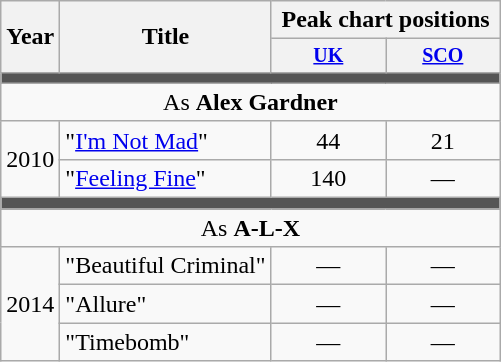<table class="wikitable" style=text-align:center;>
<tr>
<th rowspan="2">Year</th>
<th rowspan="2">Title</th>
<th colspan="3">Peak chart positions</th>
</tr>
<tr style=font-size:smaller>
<th width=70><a href='#'>UK</a></th>
<th width=70><a href='#'>SCO</a></th>
</tr>
<tr>
<td colspan="8" style="background:#555;"></td>
</tr>
<tr>
<td colspan=8>As <strong>Alex Gardner</strong></td>
</tr>
<tr>
<td rowspan="2">2010</td>
<td align="left">"<a href='#'>I'm Not Mad</a>"</td>
<td style="text-align:center;">44</td>
<td style="text-align:center;">21</td>
</tr>
<tr>
<td align="left">"<a href='#'>Feeling Fine</a>"</td>
<td style="text-align:center;">140</td>
<td style="text-align:center;">—</td>
</tr>
<tr>
<td colspan="8" style="background:#555;"></td>
</tr>
<tr>
<td colspan=8>As <strong>A-L-X</strong></td>
</tr>
<tr>
<td rowspan="3">2014</td>
<td align="left">"Beautiful Criminal"</td>
<td style="text-align:center;">—</td>
<td style="text-align:center;">—</td>
</tr>
<tr>
<td align="left">"Allure"</td>
<td style="text-align:center;">—</td>
<td style="text-align:center;">—</td>
</tr>
<tr>
<td align="left">"Timebomb"</td>
<td style="text-align:center;">—</td>
<td style="text-align:center;">—</td>
</tr>
</table>
